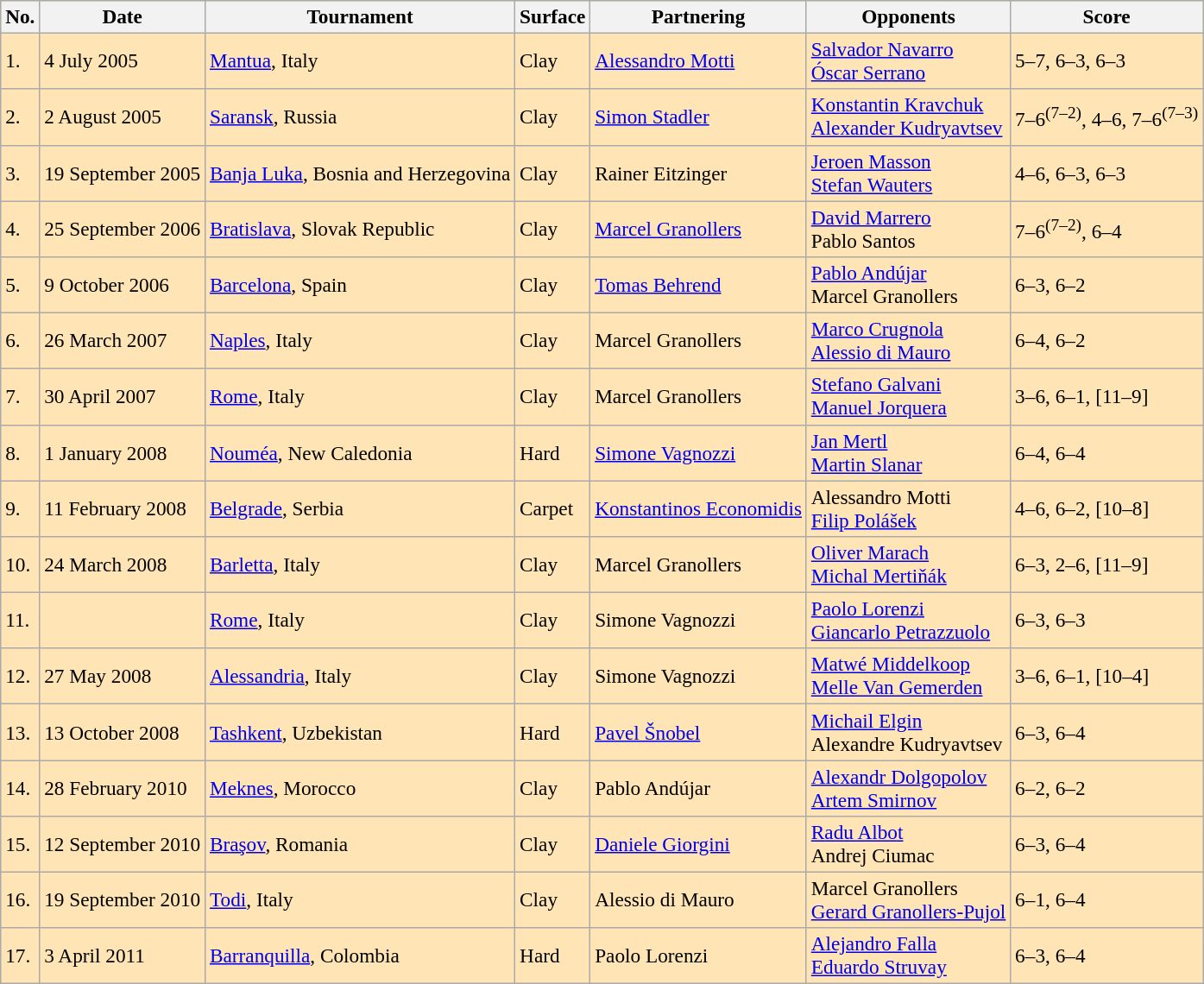<table class="sortable wikitable" style=font-size:97%;background:moccasin>
<tr>
<th>No.</th>
<th>Date</th>
<th>Tournament</th>
<th>Surface</th>
<th>Partnering</th>
<th>Opponents</th>
<th>Score</th>
</tr>
<tr>
<td>1.</td>
<td>4 July 2005</td>
<td><a href='#'>Mantua</a>, Italy</td>
<td>Clay</td>
<td> <a href='#'>Alessandro Motti</a></td>
<td> <a href='#'>Salvador Navarro</a><br> <a href='#'>Óscar Serrano</a></td>
<td>5–7, 6–3, 6–3</td>
</tr>
<tr>
<td>2.</td>
<td>2 August 2005</td>
<td><a href='#'>Saransk</a>, Russia</td>
<td>Clay</td>
<td> <a href='#'>Simon Stadler</a></td>
<td> <a href='#'>Konstantin Kravchuk</a><br> <a href='#'>Alexander Kudryavtsev</a></td>
<td>7–6<sup>(7–2)</sup>, 4–6, 7–6<sup>(7–3)</sup></td>
</tr>
<tr>
<td>3.</td>
<td>19 September 2005</td>
<td><a href='#'>Banja Luka</a>, Bosnia and Herzegovina</td>
<td>Clay</td>
<td> Rainer Eitzinger</td>
<td> <a href='#'>Jeroen Masson</a><br> <a href='#'>Stefan Wauters</a></td>
<td>4–6, 6–3, 6–3</td>
</tr>
<tr>
<td>4.</td>
<td>25 September 2006</td>
<td><a href='#'>Bratislava</a>, Slovak Republic</td>
<td>Clay</td>
<td> <a href='#'>Marcel Granollers</a></td>
<td> <a href='#'>David Marrero</a><br> Pablo Santos</td>
<td>7–6<sup>(7–2)</sup>, 6–4</td>
</tr>
<tr>
<td>5.</td>
<td>9 October 2006</td>
<td><a href='#'>Barcelona</a>, Spain</td>
<td>Clay</td>
<td> <a href='#'>Tomas Behrend</a></td>
<td> <a href='#'>Pablo Andújar</a><br> Marcel Granollers</td>
<td>6–3, 6–2</td>
</tr>
<tr>
<td>6.</td>
<td>26 March 2007</td>
<td><a href='#'>Naples</a>, Italy</td>
<td>Clay</td>
<td> Marcel Granollers</td>
<td> <a href='#'>Marco Crugnola</a><br> <a href='#'>Alessio di Mauro</a></td>
<td>6–4, 6–2</td>
</tr>
<tr>
<td>7.</td>
<td>30 April 2007</td>
<td><a href='#'>Rome</a>, Italy</td>
<td>Clay</td>
<td> Marcel Granollers</td>
<td> <a href='#'>Stefano Galvani</a><br> <a href='#'>Manuel Jorquera</a></td>
<td>3–6, 6–1, [11–9]</td>
</tr>
<tr>
<td>8.</td>
<td>1 January 2008</td>
<td><a href='#'>Nouméa</a>, New Caledonia</td>
<td>Hard</td>
<td> <a href='#'>Simone Vagnozzi</a></td>
<td> <a href='#'>Jan Mertl</a><br> <a href='#'>Martin Slanar</a></td>
<td>6–4, 6–4</td>
</tr>
<tr>
<td>9.</td>
<td>11 February 2008</td>
<td><a href='#'>Belgrade</a>, Serbia</td>
<td>Carpet</td>
<td> <a href='#'>Konstantinos Economidis</a></td>
<td> Alessandro Motti<br> <a href='#'>Filip Polášek</a></td>
<td>4–6, 6–2, [10–8]</td>
</tr>
<tr>
<td>10.</td>
<td>24 March 2008</td>
<td><a href='#'>Barletta</a>, Italy</td>
<td>Clay</td>
<td> Marcel Granollers</td>
<td> <a href='#'>Oliver Marach</a><br> <a href='#'>Michal Mertiňák</a></td>
<td>6–3, 2–6, [11–9]</td>
</tr>
<tr>
<td>11.</td>
<td><a href='#'></a></td>
<td><a href='#'>Rome</a>, Italy</td>
<td>Clay</td>
<td> Simone Vagnozzi</td>
<td> <a href='#'>Paolo Lorenzi</a><br> <a href='#'>Giancarlo Petrazzuolo</a></td>
<td>6–3, 6–3</td>
</tr>
<tr>
<td>12.</td>
<td>27 May 2008</td>
<td><a href='#'>Alessandria</a>, Italy</td>
<td>Clay</td>
<td> Simone Vagnozzi</td>
<td> <a href='#'>Matwé Middelkoop</a><br> <a href='#'>Melle Van Gemerden</a></td>
<td>3–6, 6–1, [10–4]</td>
</tr>
<tr>
<td>13.</td>
<td>13 October 2008</td>
<td><a href='#'>Tashkent</a>, Uzbekistan</td>
<td>Hard</td>
<td> <a href='#'>Pavel Šnobel</a></td>
<td> <a href='#'>Michail Elgin</a><br> Alexandre Kudryavtsev</td>
<td>6–3, 6–4</td>
</tr>
<tr>
<td>14.</td>
<td>28 February 2010</td>
<td><a href='#'>Meknes</a>, Morocco</td>
<td>Clay</td>
<td> Pablo Andújar</td>
<td> <a href='#'>Alexandr Dolgopolov</a><br> <a href='#'>Artem Smirnov</a></td>
<td>6–2, 6–2</td>
</tr>
<tr>
<td>15.</td>
<td>12 September 2010</td>
<td><a href='#'>Braşov</a>, Romania</td>
<td>Clay</td>
<td> <a href='#'>Daniele Giorgini</a></td>
<td> <a href='#'>Radu Albot</a><br> Andrej Ciumac</td>
<td>6–3, 6–4</td>
</tr>
<tr>
<td>16.</td>
<td>19 September 2010</td>
<td><a href='#'>Todi</a>, Italy</td>
<td>Clay</td>
<td> Alessio di Mauro</td>
<td> Marcel Granollers<br> <a href='#'>Gerard Granollers-Pujol</a></td>
<td>6–1, 6–4</td>
</tr>
<tr>
<td>17.</td>
<td>3 April 2011</td>
<td><a href='#'>Barranquilla</a>, Colombia</td>
<td>Hard</td>
<td> Paolo Lorenzi</td>
<td> <a href='#'>Alejandro Falla</a><br> <a href='#'>Eduardo Struvay</a></td>
<td>6–3, 6–4</td>
</tr>
</table>
